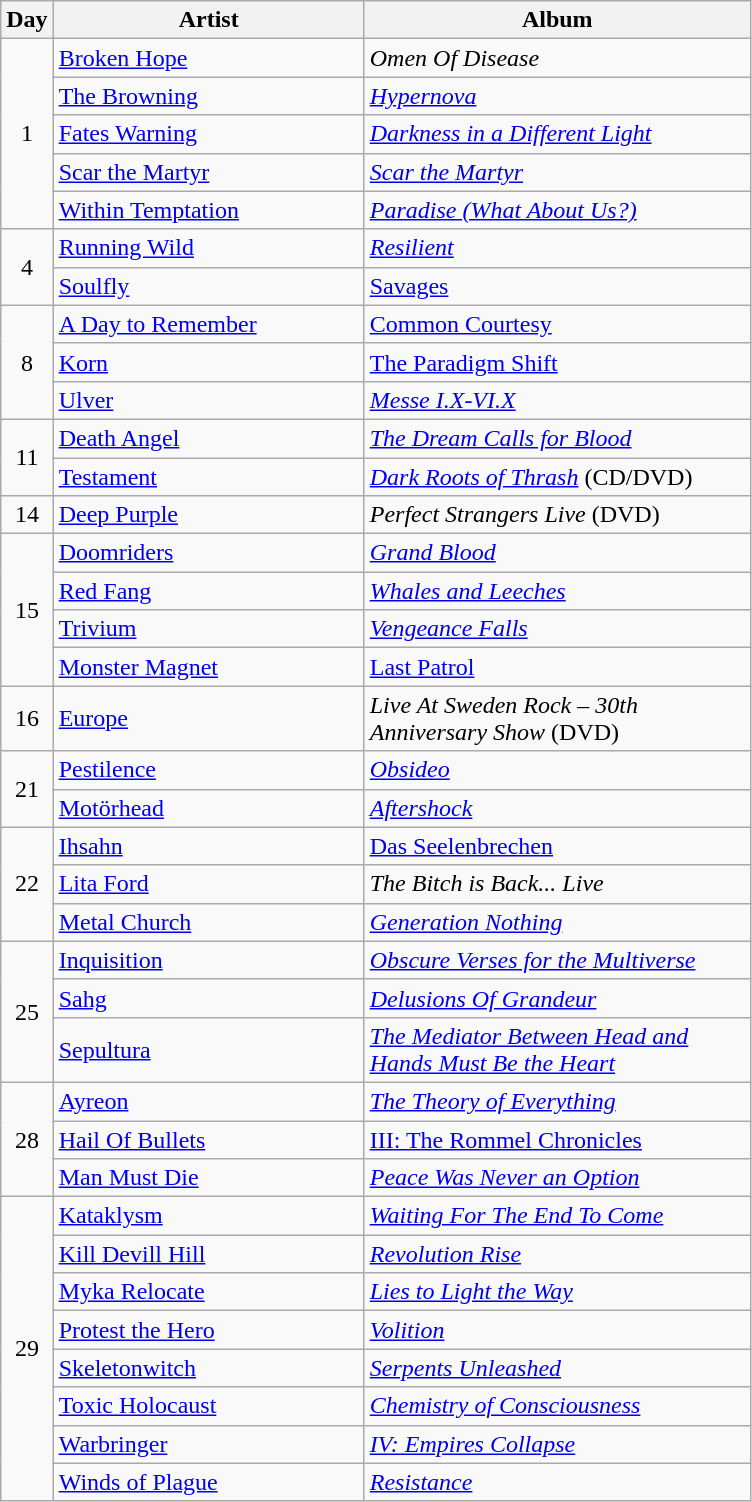<table class="wikitable">
<tr>
<th style="width:20px;">Day</th>
<th style="width:200px;">Artist</th>
<th style="width:250px;">Album</th>
</tr>
<tr>
<td style="text-align:center;" rowspan="5">1</td>
<td><a href='#'>Broken Hope</a></td>
<td><em>Omen Of Disease</em> </td>
</tr>
<tr>
<td><a href='#'>The Browning</a></td>
<td><em><a href='#'>Hypernova</a></em></td>
</tr>
<tr>
<td><a href='#'>Fates Warning</a></td>
<td><em><a href='#'>Darkness in a Different Light</a></em></td>
</tr>
<tr>
<td><a href='#'>Scar the Martyr</a></td>
<td><em><a href='#'>Scar the Martyr</a></em> </td>
</tr>
<tr>
<td><a href='#'>Within Temptation</a></td>
<td><em><a href='#'>Paradise (What About Us?)</a></em></td>
</tr>
<tr>
<td style="text-align:center;" rowspan="2">4</td>
<td><a href='#'>Running Wild</a></td>
<td><em><a href='#'>Resilient</a></em></td>
</tr>
<tr>
<td><a href='#'>Soulfly</a></td>
<td><a href='#'>Savages</a></td>
</tr>
<tr>
<td style="text-align:center;" rowspan="3">8</td>
<td><a href='#'>A Day to Remember</a></td>
<td><a href='#'>Common Courtesy</a></td>
</tr>
<tr>
<td><a href='#'>Korn</a></td>
<td><a href='#'>The Paradigm Shift</a></td>
</tr>
<tr>
<td><a href='#'>Ulver</a></td>
<td><em><a href='#'>Messe I.X-VI.X</a></em> </td>
</tr>
<tr>
<td style="text-align:center;" rowspan="2">11</td>
<td><a href='#'>Death Angel</a></td>
<td><em><a href='#'>The Dream Calls for Blood</a></em></td>
</tr>
<tr>
<td><a href='#'>Testament</a></td>
<td><em><a href='#'>Dark Roots of Thrash</a></em> (CD/DVD)</td>
</tr>
<tr>
<td style="text-align:center;">14</td>
<td><a href='#'>Deep Purple</a></td>
<td><em>Perfect Strangers Live</em> (DVD) </td>
</tr>
<tr>
<td style="text-align:center;" rowspan="4">15</td>
<td><a href='#'>Doomriders</a></td>
<td><em><a href='#'>Grand Blood</a></em></td>
</tr>
<tr>
<td><a href='#'>Red Fang</a></td>
<td><em><a href='#'>Whales and Leeches</a></em></td>
</tr>
<tr>
<td><a href='#'>Trivium</a></td>
<td><em><a href='#'>Vengeance Falls</a></em></td>
</tr>
<tr>
<td><a href='#'>Monster Magnet</a></td>
<td><a href='#'>Last Patrol</a></td>
</tr>
<tr>
<td style="text-align:center;">16</td>
<td><a href='#'>Europe</a></td>
<td><em>Live At Sweden Rock – 30th Anniversary Show</em> (DVD) </td>
</tr>
<tr>
<td style="text-align:center;" rowspan="2">21</td>
<td><a href='#'>Pestilence</a></td>
<td><em><a href='#'>Obsideo</a></em> </td>
</tr>
<tr>
<td><a href='#'>Motörhead</a></td>
<td><em><a href='#'>Aftershock</a></em></td>
</tr>
<tr>
<td style="text-align:center;" rowspan="3">22</td>
<td><a href='#'>Ihsahn</a></td>
<td><a href='#'>Das Seelenbrechen</a></td>
</tr>
<tr>
<td><a href='#'>Lita Ford</a></td>
<td><em>The Bitch is Back... Live</em> </td>
</tr>
<tr>
<td><a href='#'>Metal Church</a></td>
<td><em><a href='#'>Generation Nothing</a></em> </td>
</tr>
<tr>
<td style="text-align:center;" rowspan="3">25</td>
<td><a href='#'>Inquisition</a></td>
<td><em><a href='#'>Obscure Verses for the Multiverse</a></em> </td>
</tr>
<tr>
<td><a href='#'>Sahg</a></td>
<td><em><a href='#'>Delusions Of Grandeur</a></em> </td>
</tr>
<tr>
<td><a href='#'>Sepultura</a></td>
<td><em><a href='#'>The Mediator Between Head and Hands Must Be the Heart</a></em> </td>
</tr>
<tr>
<td style="text-align:center;" rowspan="3">28</td>
<td><a href='#'>Ayreon</a></td>
<td><em><a href='#'>The Theory of Everything</a></em> </td>
</tr>
<tr>
<td><a href='#'>Hail Of Bullets</a></td>
<td><a href='#'>III: The Rommel Chronicles</a></td>
</tr>
<tr>
<td><a href='#'>Man Must Die</a></td>
<td><em><a href='#'>Peace Was Never an Option</a></em> </td>
</tr>
<tr>
<td style="text-align:center;" rowspan="8">29</td>
<td><a href='#'>Kataklysm</a></td>
<td><em><a href='#'>Waiting For The End To Come</a></em> </td>
</tr>
<tr>
<td><a href='#'>Kill Devill Hill</a></td>
<td><em><a href='#'>Revolution Rise</a></em> </td>
</tr>
<tr>
<td><a href='#'>Myka Relocate</a></td>
<td><em><a href='#'>Lies to Light the Way</a></em></td>
</tr>
<tr>
<td><a href='#'>Protest the Hero</a></td>
<td><em><a href='#'>Volition</a></em></td>
</tr>
<tr>
<td><a href='#'>Skeletonwitch</a></td>
<td><em><a href='#'>Serpents Unleashed</a></em></td>
</tr>
<tr>
<td><a href='#'>Toxic Holocaust</a></td>
<td><em><a href='#'>Chemistry of Consciousness</a></em> </td>
</tr>
<tr>
<td><a href='#'>Warbringer</a></td>
<td><em><a href='#'>IV: Empires Collapse</a></em> </td>
</tr>
<tr>
<td><a href='#'>Winds of Plague</a></td>
<td><em><a href='#'>Resistance</a></em> </td>
</tr>
</table>
